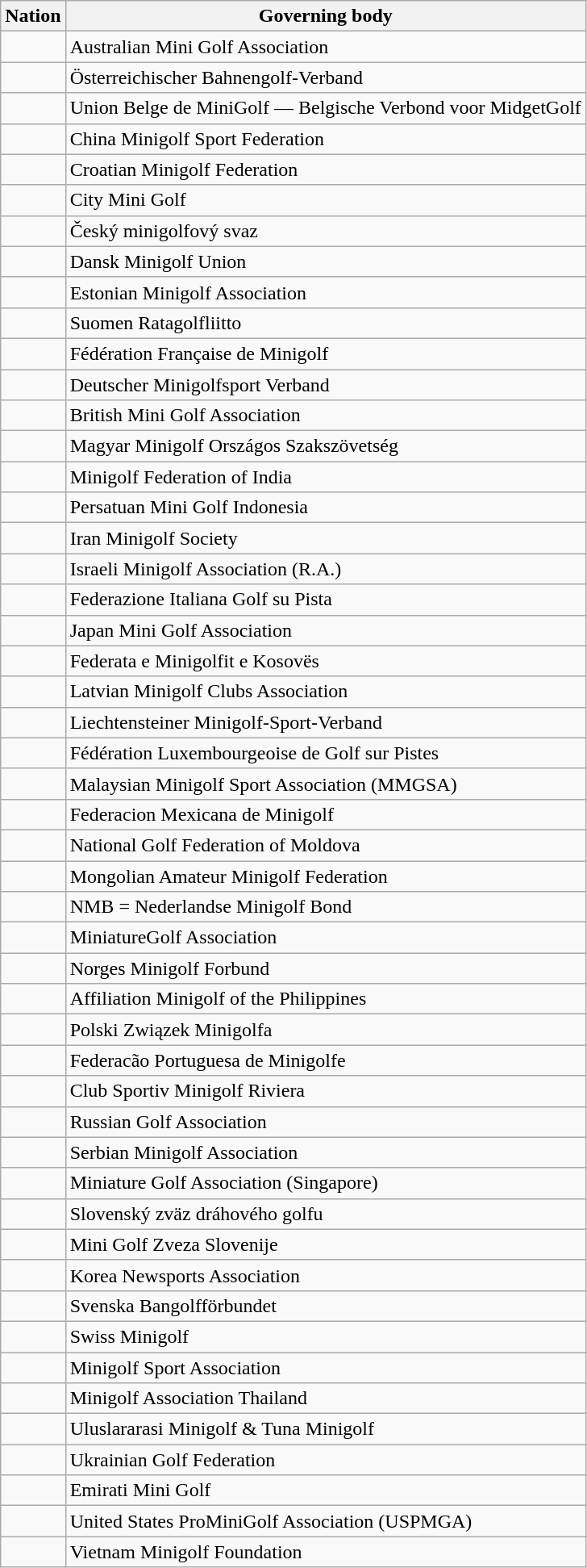<table class="wikitable">
<tr>
<th>Nation</th>
<th>Governing body</th>
</tr>
<tr>
<td></td>
<td>Australian Mini Golf Association</td>
</tr>
<tr>
<td></td>
<td>Österreichischer Bahnengolf-Verband</td>
</tr>
<tr>
<td></td>
<td>Union Belge de MiniGolf — Belgische Verbond voor MidgetGolf</td>
</tr>
<tr>
<td></td>
<td>China Minigolf Sport Federation</td>
</tr>
<tr>
<td></td>
<td>Croatian Minigolf Federation</td>
</tr>
<tr>
<td></td>
<td>City Mini Golf</td>
</tr>
<tr>
<td></td>
<td>Český minigolfový svaz</td>
</tr>
<tr>
<td></td>
<td>Dansk Minigolf Union</td>
</tr>
<tr>
<td></td>
<td>Estonian Minigolf Association</td>
</tr>
<tr>
<td></td>
<td>Suomen Ratagolfliitto</td>
</tr>
<tr>
<td></td>
<td>Fédération Française de Minigolf</td>
</tr>
<tr>
<td></td>
<td>Deutscher Minigolfsport Verband</td>
</tr>
<tr>
<td></td>
<td>British Mini Golf Association</td>
</tr>
<tr>
<td></td>
<td>Magyar Minigolf Országos Szakszövetség</td>
</tr>
<tr>
<td></td>
<td>Minigolf Federation of India</td>
</tr>
<tr>
<td></td>
<td>Persatuan Mini Golf Indonesia</td>
</tr>
<tr>
<td></td>
<td>Iran Minigolf Society</td>
</tr>
<tr>
<td></td>
<td>Israeli Minigolf Association (R.A.)</td>
</tr>
<tr>
<td></td>
<td>Federazione Italiana Golf su Pista</td>
</tr>
<tr>
<td></td>
<td>Japan Mini Golf Association</td>
</tr>
<tr>
<td></td>
<td>Federata e Minigolfit e Kosovës</td>
</tr>
<tr>
<td></td>
<td>Latvian Minigolf Clubs Association</td>
</tr>
<tr>
<td></td>
<td>Liechtensteiner Minigolf-Sport-Verband</td>
</tr>
<tr>
<td></td>
<td>Fédération Luxembourgeoise de Golf sur Pistes</td>
</tr>
<tr>
<td></td>
<td>Malaysian Minigolf Sport Association (MMGSA)</td>
</tr>
<tr>
<td></td>
<td>Federacion Mexicana de Minigolf</td>
</tr>
<tr>
<td></td>
<td>National Golf Federation of Moldova</td>
</tr>
<tr>
<td></td>
<td>Mongolian Amateur Minigolf Federation</td>
</tr>
<tr>
<td></td>
<td>NMB = Nederlandse Minigolf Bond</td>
</tr>
<tr>
<td></td>
<td>MiniatureGolf Association</td>
</tr>
<tr>
<td></td>
<td>Norges Minigolf Forbund</td>
</tr>
<tr>
<td></td>
<td>Affiliation Minigolf of the Philippines</td>
</tr>
<tr>
<td></td>
<td>Polski Związek Minigolfa</td>
</tr>
<tr>
<td></td>
<td>Federacão Portuguesa de Minigolfe</td>
</tr>
<tr>
<td></td>
<td>Club Sportiv Minigolf Riviera</td>
</tr>
<tr>
<td></td>
<td>Russian Golf Association</td>
</tr>
<tr>
<td></td>
<td>Serbian Minigolf Association</td>
</tr>
<tr>
<td></td>
<td>Miniature Golf Association (Singapore)</td>
</tr>
<tr>
<td></td>
<td>Slovenský zväz dráhového golfu</td>
</tr>
<tr>
<td></td>
<td>Mini Golf Zveza Slovenije</td>
</tr>
<tr>
<td></td>
<td>Korea Newsports Association</td>
</tr>
<tr>
<td></td>
<td>Svenska Bangolfförbundet</td>
</tr>
<tr>
<td></td>
<td>Swiss Minigolf</td>
</tr>
<tr>
<td></td>
<td>Minigolf Sport Association</td>
</tr>
<tr>
<td></td>
<td>Minigolf Association Thailand</td>
</tr>
<tr>
<td></td>
<td>Uluslararasi Minigolf & Tuna Minigolf</td>
</tr>
<tr>
<td></td>
<td>Ukrainian Golf Federation</td>
</tr>
<tr>
<td></td>
<td>Emirati Mini Golf</td>
</tr>
<tr>
<td></td>
<td>United States ProMiniGolf Association (USPMGA)</td>
</tr>
<tr>
<td></td>
<td>Vietnam Minigolf Foundation</td>
</tr>
</table>
